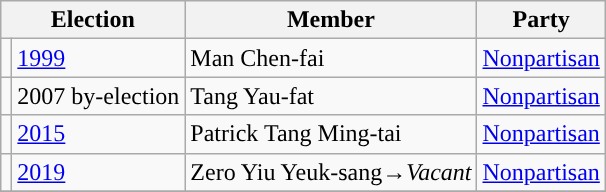<table class="wikitable">
<tr>
<th colspan="2">Election</th>
<th>Member</th>
<th>Party</th>
</tr>
<tr>
<td style="background-color: "></td>
<td><a href='#'>1999</a></td>
<td>Man Chen-fai</td>
<td><a href='#'>Nonpartisan</a></td>
</tr>
<tr>
<td style="background-color: "></td>
<td>2007 by-election</td>
<td>Tang Yau-fat</td>
<td><a href='#'>Nonpartisan</a></td>
</tr>
<tr>
<td style="background-color: "></td>
<td><a href='#'>2015</a></td>
<td>Patrick Tang Ming-tai</td>
<td><a href='#'>Nonpartisan</a></td>
</tr>
<tr>
<td style="background-color: "></td>
<td><a href='#'>2019</a></td>
<td>Zero Yiu Yeuk-sang→<em>Vacant</em></td>
<td><a href='#'>Nonpartisan</a></td>
</tr>
<tr>
</tr>
</table>
